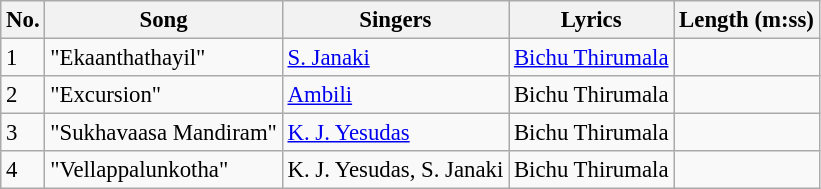<table class="wikitable" style="font-size:95%;">
<tr>
<th>No.</th>
<th>Song</th>
<th>Singers</th>
<th>Lyrics</th>
<th>Length (m:ss)</th>
</tr>
<tr>
<td>1</td>
<td>"Ekaanthathayil"</td>
<td><a href='#'>S. Janaki</a></td>
<td><a href='#'>Bichu Thirumala</a></td>
<td></td>
</tr>
<tr>
<td>2</td>
<td>"Excursion"</td>
<td><a href='#'>Ambili</a></td>
<td>Bichu Thirumala</td>
<td></td>
</tr>
<tr>
<td>3</td>
<td>"Sukhavaasa Mandiram"</td>
<td><a href='#'>K. J. Yesudas</a></td>
<td>Bichu Thirumala</td>
<td></td>
</tr>
<tr>
<td>4</td>
<td>"Vellappalunkotha"</td>
<td>K. J. Yesudas, S. Janaki</td>
<td>Bichu Thirumala</td>
<td></td>
</tr>
</table>
